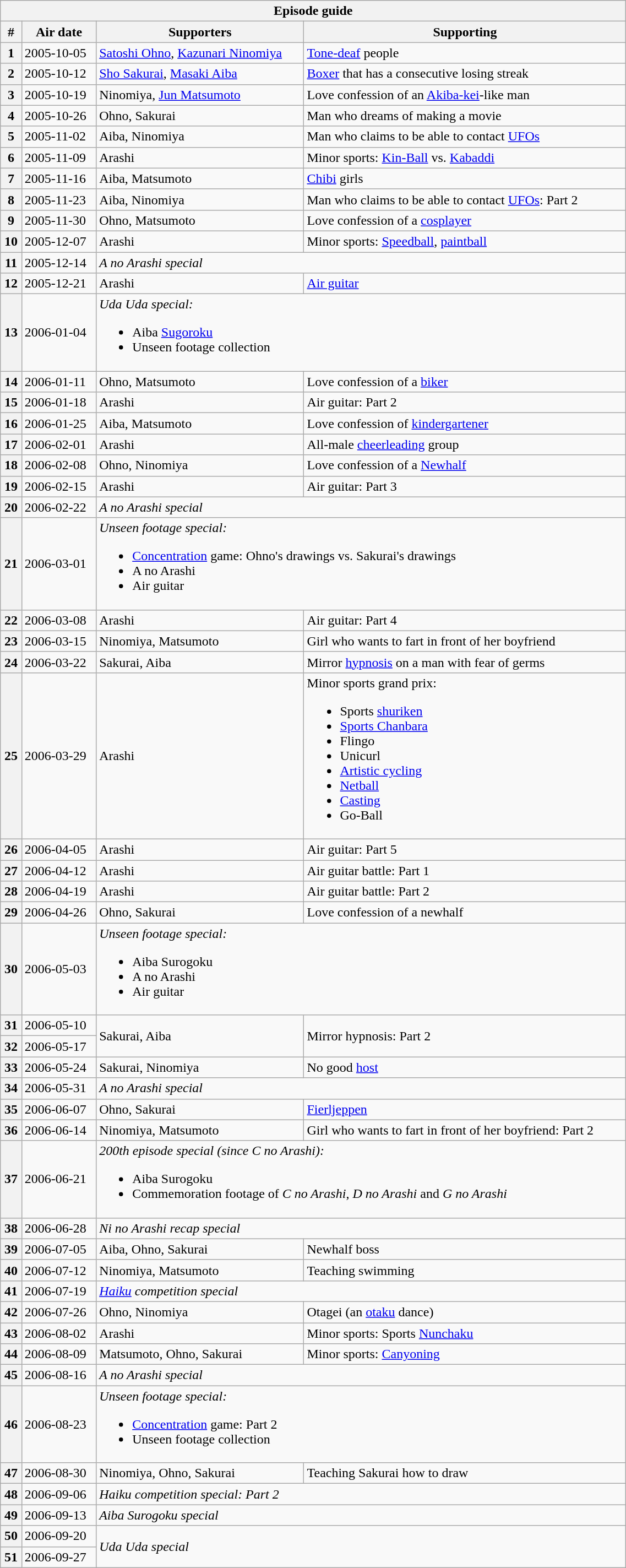<table class="wikitable collapsible collapsed" style="clear:none; padding:0 auto; width:60%; margin:auto align:left;">
<tr>
<th colspan=4>Episode guide</th>
</tr>
<tr>
<th>#</th>
<th>Air date</th>
<th>Supporters</th>
<th>Supporting</th>
</tr>
<tr>
<th>1</th>
<td>2005-10-05</td>
<td><a href='#'>Satoshi Ohno</a>, <a href='#'>Kazunari Ninomiya</a></td>
<td><a href='#'>Tone-deaf</a> people</td>
</tr>
<tr>
<th>2</th>
<td>2005-10-12</td>
<td><a href='#'>Sho Sakurai</a>, <a href='#'>Masaki Aiba</a></td>
<td><a href='#'>Boxer</a> that has a consecutive losing streak</td>
</tr>
<tr>
<th>3</th>
<td>2005-10-19</td>
<td>Ninomiya, <a href='#'>Jun Matsumoto</a></td>
<td>Love confession of an <a href='#'>Akiba-kei</a>-like man</td>
</tr>
<tr>
<th>4</th>
<td>2005-10-26</td>
<td>Ohno, Sakurai</td>
<td>Man who dreams of making a movie</td>
</tr>
<tr>
<th>5</th>
<td>2005-11-02</td>
<td>Aiba, Ninomiya</td>
<td>Man who claims to be able to contact <a href='#'>UFOs</a></td>
</tr>
<tr>
<th>6</th>
<td>2005-11-09</td>
<td>Arashi</td>
<td>Minor sports: <a href='#'>Kin-Ball</a> vs. <a href='#'>Kabaddi</a></td>
</tr>
<tr>
<th>7</th>
<td>2005-11-16</td>
<td>Aiba, Matsumoto</td>
<td><a href='#'>Chibi</a> girls</td>
</tr>
<tr>
<th>8</th>
<td>2005-11-23</td>
<td>Aiba, Ninomiya</td>
<td>Man who claims to be able to contact <a href='#'>UFOs</a>: Part 2</td>
</tr>
<tr>
<th>9</th>
<td>2005-11-30</td>
<td>Ohno, Matsumoto</td>
<td>Love confession of a <a href='#'>cosplayer</a></td>
</tr>
<tr>
<th>10</th>
<td>2005-12-07</td>
<td>Arashi</td>
<td>Minor sports: <a href='#'>Speedball</a>, <a href='#'>paintball</a></td>
</tr>
<tr>
<th>11</th>
<td>2005-12-14</td>
<td colspan="2"><em>A no Arashi special</em></td>
</tr>
<tr>
<th>12</th>
<td>2005-12-21</td>
<td>Arashi</td>
<td><a href='#'>Air guitar</a></td>
</tr>
<tr>
<th>13</th>
<td>2006-01-04</td>
<td colspan="2"><em>Uda Uda special:</em><br><ul><li>Aiba <a href='#'>Sugoroku</a></li><li>Unseen footage collection</li></ul></td>
</tr>
<tr>
<th>14</th>
<td>2006-01-11</td>
<td>Ohno, Matsumoto</td>
<td>Love confession of a <a href='#'>biker</a></td>
</tr>
<tr>
<th>15</th>
<td>2006-01-18</td>
<td>Arashi</td>
<td>Air guitar: Part 2</td>
</tr>
<tr>
<th>16</th>
<td>2006-01-25</td>
<td>Aiba, Matsumoto</td>
<td>Love confession of <a href='#'>kindergartener</a></td>
</tr>
<tr>
<th>17</th>
<td>2006-02-01</td>
<td>Arashi</td>
<td>All-male <a href='#'>cheerleading</a> group</td>
</tr>
<tr>
<th>18</th>
<td>2006-02-08</td>
<td>Ohno, Ninomiya</td>
<td>Love confession of a <a href='#'>Newhalf</a></td>
</tr>
<tr>
<th>19</th>
<td>2006-02-15</td>
<td>Arashi</td>
<td>Air guitar: Part 3</td>
</tr>
<tr>
<th>20</th>
<td>2006-02-22</td>
<td colspan="2"><em>A no Arashi special</em></td>
</tr>
<tr>
<th>21</th>
<td>2006-03-01</td>
<td colspan="2"><em>Unseen footage special:</em><br><ul><li><a href='#'>Concentration</a> game: Ohno's drawings vs. Sakurai's drawings</li><li>A no Arashi</li><li>Air guitar</li></ul></td>
</tr>
<tr>
<th>22</th>
<td>2006-03-08</td>
<td>Arashi</td>
<td>Air guitar: Part 4</td>
</tr>
<tr>
<th>23</th>
<td>2006-03-15</td>
<td>Ninomiya, Matsumoto</td>
<td>Girl who wants to fart in front of her boyfriend</td>
</tr>
<tr>
<th>24</th>
<td>2006-03-22</td>
<td>Sakurai, Aiba</td>
<td>Mirror <a href='#'>hypnosis</a> on a man with fear of germs</td>
</tr>
<tr>
<th>25</th>
<td>2006-03-29</td>
<td>Arashi</td>
<td>Minor sports grand prix:<br><ul><li>Sports <a href='#'>shuriken</a></li><li><a href='#'>Sports Chanbara</a></li><li>Flingo</li><li>Unicurl</li><li><a href='#'>Artistic cycling</a></li><li><a href='#'>Netball</a></li><li><a href='#'>Casting</a></li><li>Go-Ball</li></ul></td>
</tr>
<tr>
<th>26</th>
<td>2006-04-05</td>
<td>Arashi</td>
<td>Air guitar: Part 5</td>
</tr>
<tr>
<th>27</th>
<td>2006-04-12</td>
<td>Arashi</td>
<td>Air guitar battle: Part 1</td>
</tr>
<tr>
<th>28</th>
<td>2006-04-19</td>
<td>Arashi</td>
<td>Air guitar battle: Part 2</td>
</tr>
<tr>
<th>29</th>
<td>2006-04-26</td>
<td>Ohno, Sakurai</td>
<td>Love confession of a newhalf</td>
</tr>
<tr>
<th>30</th>
<td>2006-05-03</td>
<td colspan="2"><em>Unseen footage special:</em><br><ul><li>Aiba Surogoku</li><li>A no Arashi</li><li>Air guitar</li></ul></td>
</tr>
<tr>
<th>31</th>
<td>2006-05-10</td>
<td rowspan="2">Sakurai, Aiba</td>
<td rowspan="2">Mirror hypnosis: Part 2</td>
</tr>
<tr>
<th>32</th>
<td>2006-05-17</td>
</tr>
<tr>
<th>33</th>
<td>2006-05-24</td>
<td>Sakurai, Ninomiya</td>
<td>No good <a href='#'>host</a></td>
</tr>
<tr>
<th>34</th>
<td>2006-05-31</td>
<td colspan="2"><em>A no Arashi special</em></td>
</tr>
<tr>
<th>35</th>
<td>2006-06-07</td>
<td>Ohno, Sakurai</td>
<td><a href='#'>Fierljeppen</a></td>
</tr>
<tr>
<th>36</th>
<td>2006-06-14</td>
<td>Ninomiya, Matsumoto</td>
<td>Girl who wants to fart in front of her boyfriend: Part 2</td>
</tr>
<tr>
<th>37</th>
<td>2006-06-21</td>
<td colspan="2"><em>200th episode special (since C no Arashi):</em><br><ul><li>Aiba Surogoku</li><li>Commemoration footage of <em>C no Arashi</em>, <em>D no Arashi</em> and <em>G no Arashi</em></li></ul></td>
</tr>
<tr>
<th>38</th>
<td>2006-06-28</td>
<td colspan="2"><em>Ni no Arashi recap special</em></td>
</tr>
<tr>
<th>39</th>
<td>2006-07-05</td>
<td>Aiba, Ohno, Sakurai</td>
<td>Newhalf boss</td>
</tr>
<tr>
<th>40</th>
<td>2006-07-12</td>
<td>Ninomiya, Matsumoto</td>
<td>Teaching swimming</td>
</tr>
<tr>
<th>41</th>
<td>2006-07-19</td>
<td colspan="2"><em><a href='#'>Haiku</a> competition special</em></td>
</tr>
<tr>
<th>42</th>
<td>2006-07-26</td>
<td>Ohno, Ninomiya</td>
<td>Otagei (an <a href='#'>otaku</a> dance)</td>
</tr>
<tr>
<th>43</th>
<td>2006-08-02</td>
<td>Arashi</td>
<td>Minor sports: Sports <a href='#'>Nunchaku</a></td>
</tr>
<tr>
<th>44</th>
<td>2006-08-09</td>
<td>Matsumoto, Ohno, Sakurai</td>
<td>Minor sports: <a href='#'>Canyoning</a></td>
</tr>
<tr>
<th>45</th>
<td>2006-08-16</td>
<td colspan="2"><em>A no Arashi special</em></td>
</tr>
<tr>
<th>46</th>
<td>2006-08-23</td>
<td colspan="2"><em>Unseen footage special:</em><br><ul><li><a href='#'>Concentration</a> game: Part 2</li><li>Unseen footage collection</li></ul></td>
</tr>
<tr>
<th>47</th>
<td>2006-08-30</td>
<td>Ninomiya, Ohno, Sakurai</td>
<td>Teaching Sakurai how to draw</td>
</tr>
<tr>
<th>48</th>
<td>2006-09-06</td>
<td colspan="2"><em>Haiku competition special: Part 2</em></td>
</tr>
<tr>
<th>49</th>
<td>2006-09-13</td>
<td colspan="2"><em>Aiba Surogoku special</em></td>
</tr>
<tr>
<th>50</th>
<td>2006-09-20</td>
<td rowspan="2" colspan="2"><em>Uda Uda special</em></td>
</tr>
<tr>
<th>51</th>
<td>2006-09-27</td>
</tr>
</table>
